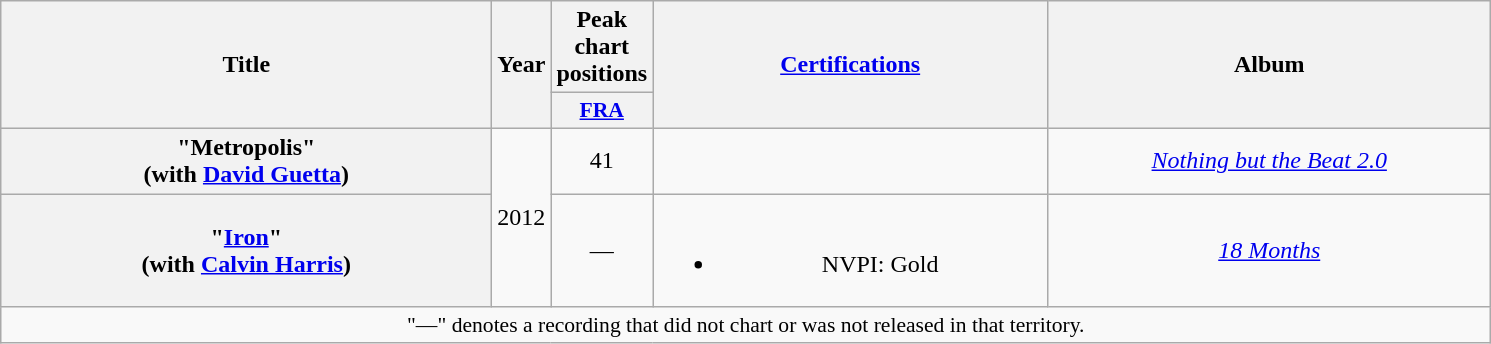<table class="wikitable plainrowheaders" style="text-align:center;" border="1">
<tr>
<th scope="col" rowspan="2" style="width:20em;">Title</th>
<th scope="col" rowspan="2">Year</th>
<th scope="col" colspan="1">Peak chart positions</th>
<th scope="col" rowspan="2" style="width:16em;"><a href='#'>Certifications</a></th>
<th scope="col" rowspan="2" style="width:18em;">Album</th>
</tr>
<tr>
<th scope="col" style="width:2.5em;font-size:90%;"><a href='#'>FRA</a></th>
</tr>
<tr>
<th scope="row">"Metropolis" <br><span>(with <a href='#'>David Guetta</a>)</span></th>
<td rowspan="2">2012</td>
<td>41</td>
<td></td>
<td><em><a href='#'>Nothing but the Beat 2.0</a></em></td>
</tr>
<tr>
<th scope="row">"<a href='#'>Iron</a>" <br><span>(with <a href='#'>Calvin Harris</a>)</span></th>
<td>—</td>
<td><br><ul><li>NVPI: Gold</li></ul></td>
<td><em><a href='#'>18 Months</a></em></td>
</tr>
<tr>
<td colspan="5" style="font-size:90%">"—" denotes a recording that did not chart or was not released in that territory.</td>
</tr>
</table>
